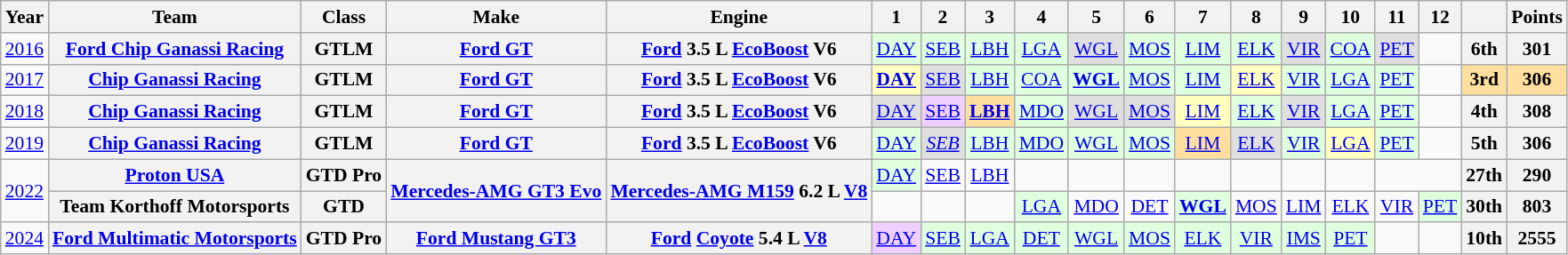<table class="wikitable" style="text-align:center; font-size:90%">
<tr>
<th>Year</th>
<th>Team</th>
<th>Class</th>
<th>Make</th>
<th>Engine</th>
<th>1</th>
<th>2</th>
<th>3</th>
<th>4</th>
<th>5</th>
<th>6</th>
<th>7</th>
<th>8</th>
<th>9</th>
<th>10</th>
<th>11</th>
<th>12</th>
<th></th>
<th>Points</th>
</tr>
<tr>
<td><a href='#'>2016</a></td>
<th><a href='#'>Ford Chip Ganassi Racing</a></th>
<th>GTLM</th>
<th><a href='#'>Ford GT</a></th>
<th><a href='#'>Ford</a> 3.5 L <a href='#'>EcoBoost</a> V6</th>
<td style="background:#dfffdf;"><a href='#'>DAY</a><br></td>
<td style="background:#dfffdf;"><a href='#'>SEB</a><br></td>
<td style="background:#dfffdf;"><a href='#'>LBH</a><br></td>
<td style="background:#dfffdf;"><a href='#'>LGA</a><br></td>
<td style="background:#dfdfdf;"><a href='#'>WGL</a><br></td>
<td style="background:#dfffdf;"><a href='#'>MOS</a><br></td>
<td style="background:#dfffdf;"><a href='#'>LIM</a><br></td>
<td style="background:#dfffdf;"><a href='#'>ELK</a><br></td>
<td style="background:#dfdfdf;"><a href='#'>VIR</a><br></td>
<td style="background:#dfffdf;"><a href='#'>COA</a><br></td>
<td style="background:#dfdfdf;"><a href='#'>PET</a><br></td>
<td></td>
<th>6th</th>
<th>301</th>
</tr>
<tr>
<td><a href='#'>2017</a></td>
<th><a href='#'>Chip Ganassi Racing</a></th>
<th>GTLM</th>
<th><a href='#'>Ford GT</a></th>
<th><a href='#'>Ford</a> 3.5 L <a href='#'>EcoBoost</a> V6</th>
<td style="background:#FFFFBF;"><strong><a href='#'>DAY</a><br></strong></td>
<td style="background:#DFDFDF;"><a href='#'>SEB</a><br></td>
<td style="background:#dfffdf;"><a href='#'>LBH</a><br></td>
<td style="background:#dfffdf;"><a href='#'>COA</a><br></td>
<td style="background:#dfffdf;"><strong><a href='#'>WGL</a></strong><br><strong></strong></td>
<td style="background:#dfffdf;"><a href='#'>MOS</a><br></td>
<td style="background:#dfffdf;"><a href='#'>LIM</a><br></td>
<td style="background:#FFFFBF;"><a href='#'>ELK</a><br></td>
<td style="background:#dfffdf;"><a href='#'>VIR</a><br><strong></strong></td>
<td style="background:#dfffdf;"><a href='#'>LGA</a><br></td>
<td style="background:#dfffdf;"><a href='#'>PET</a><br></td>
<td></td>
<th style="background:#FFDF9F;">3rd</th>
<th style="background:#FFDF9F;">306</th>
</tr>
<tr>
<td><a href='#'>2018</a></td>
<th><a href='#'>Chip Ganassi Racing</a></th>
<th>GTLM</th>
<th><a href='#'>Ford GT</a></th>
<th><a href='#'>Ford</a> 3.5 L <a href='#'>EcoBoost</a> V6</th>
<td style="background:#dfdfdf;"><a href='#'>DAY</a><br></td>
<td style="background:#efcfff;"><a href='#'>SEB</a><br></td>
<td style="background:#ffdf9f;"><strong><a href='#'>LBH</a></strong><br></td>
<td style="background:#dfffdf;"><a href='#'>MDO</a><br></td>
<td style="background:#DFDFDF;"><a href='#'>WGL</a><br></td>
<td style="background:#DFDFDF;"><a href='#'>MOS</a><br></td>
<td style="background:#ffffbf;"><a href='#'>LIM</a><br></td>
<td style="background:#dfffdf;"><a href='#'>ELK</a><br></td>
<td style="background:#DFDFDF;"><a href='#'>VIR</a><br></td>
<td style="background:#dfffdf;"><a href='#'>LGA</a><br></td>
<td style="background:#dfffdf;"><a href='#'>PET</a><br></td>
<td></td>
<th>4th</th>
<th>308</th>
</tr>
<tr>
<td><a href='#'>2019</a></td>
<th><a href='#'>Chip Ganassi Racing</a></th>
<th>GTLM</th>
<th><a href='#'>Ford GT</a></th>
<th><a href='#'>Ford</a> 3.5 L <a href='#'>EcoBoost</a> V6</th>
<td style="background:#dfffdf;"><a href='#'>DAY</a><br></td>
<td style="background:#dfdfdf;"><em><a href='#'>SEB</a><br></em></td>
<td style="background:#DFFFDF;"><a href='#'>LBH</a><br></td>
<td style="background:#DFFFDF;"><a href='#'>MDO</a><br></td>
<td style="background:#dfffdf;"><a href='#'>WGL</a><br></td>
<td style="background:#dfffdf;"><a href='#'>MOS</a><br></td>
<td style="background:#ffdf9f;"><a href='#'>LIM</a><br></td>
<td style="background:#dfdfdf;"><a href='#'>ELK</a><br></td>
<td style="background:#dfffdf;"><a href='#'>VIR</a><br></td>
<td style="background:#ffffbf;"><a href='#'>LGA</a><br></td>
<td style="background:#dfffdf;"><a href='#'>PET</a><br></td>
<td></td>
<th>5th</th>
<th>306</th>
</tr>
<tr>
<td rowspan=2><a href='#'>2022</a></td>
<th><a href='#'>Proton USA</a></th>
<th>GTD Pro</th>
<th rowspan=2><a href='#'>Mercedes-AMG GT3 Evo</a></th>
<th rowspan=2><a href='#'>Mercedes-AMG M159</a> 6.2 L <a href='#'>V8</a></th>
<td style="background:#DFFFDF;"><a href='#'>DAY</a><br></td>
<td><a href='#'>SEB</a></td>
<td><a href='#'>LBH</a></td>
<td></td>
<td></td>
<td></td>
<td></td>
<td></td>
<td></td>
<td></td>
<td colspan=2></td>
<th>27th</th>
<th>290</th>
</tr>
<tr>
<th>Team Korthoff Motorsports</th>
<th>GTD</th>
<td></td>
<td></td>
<td></td>
<td style="background:#DFFFDF;"><a href='#'>LGA</a><br></td>
<td><a href='#'>MDO</a></td>
<td><a href='#'>DET</a></td>
<td style="background:#DFFFDF;"><strong><a href='#'>WGL</a></strong><br></td>
<td><a href='#'>MOS</a></td>
<td><a href='#'>LIM</a></td>
<td><a href='#'>ELK</a></td>
<td><a href='#'>VIR</a></td>
<td style="background:#DFFFDF;"><a href='#'>PET</a><br></td>
<th>30th</th>
<th>803</th>
</tr>
<tr>
<td><a href='#'>2024</a></td>
<th><a href='#'>Ford Multimatic Motorsports</a></th>
<th>GTD Pro</th>
<th><a href='#'>Ford Mustang GT3</a></th>
<th><a href='#'>Ford</a> <a href='#'>Coyote</a> 5.4 L <a href='#'>V8</a></th>
<td style="background:#EFCFFF;"><a href='#'>DAY</a><br></td>
<td style="background:#DFFFDF;"><a href='#'>SEB</a><br></td>
<td style="background:#DFFFDF;"><a href='#'>LGA</a><br></td>
<td style="background:#DFFFDF;"><a href='#'>DET</a><br></td>
<td style="background:#DFFFDF;"><a href='#'>WGL</a><br></td>
<td style="background:#DFFFDF;"><a href='#'>MOS</a><br></td>
<td style="background:#DFFFDF;"><a href='#'>ELK</a><br></td>
<td style="background:#DFFFDF;"><a href='#'>VIR</a><br></td>
<td style="background:#DFFFDF;"><a href='#'>IMS</a><br></td>
<td style="background:#DFFFDF;"><a href='#'>PET</a><br></td>
<td></td>
<td></td>
<th>10th</th>
<th>2555</th>
</tr>
</table>
